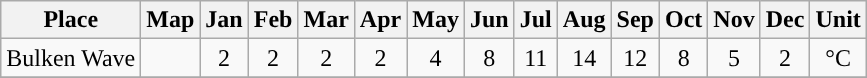<table class="wikitable" style="text-align: center;">
<tr>
<th>Place</th>
<th>Map</th>
<th>Jan</th>
<th>Feb</th>
<th>Mar</th>
<th>Apr</th>
<th>May</th>
<th>Jun</th>
<th>Jul</th>
<th>Aug</th>
<th>Sep</th>
<th>Oct</th>
<th>Nov</th>
<th>Dec</th>
<th>Unit</th>
</tr>
<tr>
<td>Bulken Wave</td>
<td></td>
<td>2</td>
<td>2</td>
<td>2</td>
<td>2</td>
<td>4</td>
<td>8</td>
<td>11</td>
<td>14</td>
<td>12</td>
<td>8</td>
<td>5</td>
<td>2</td>
<td>°C</td>
</tr>
<tr>
</tr>
</table>
